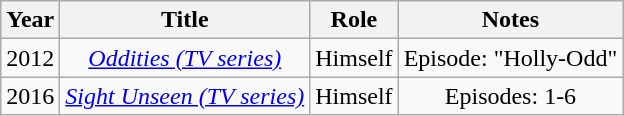<table class="wikitable plainrowheaders" style="text-align:center;">
<tr>
<th scope="col">Year</th>
<th scope="col">Title</th>
<th scope="col">Role</th>
<th scope="col">Notes</th>
</tr>
<tr>
<td>2012</td>
<td><em><a href='#'>Oddities (TV series)</a></em></td>
<td>Himself</td>
<td>Episode: "Holly-Odd"</td>
</tr>
<tr>
<td>2016</td>
<td><em><a href='#'>Sight Unseen (TV series)</a></em></td>
<td>Himself</td>
<td>Episodes: 1-6</td>
</tr>
</table>
